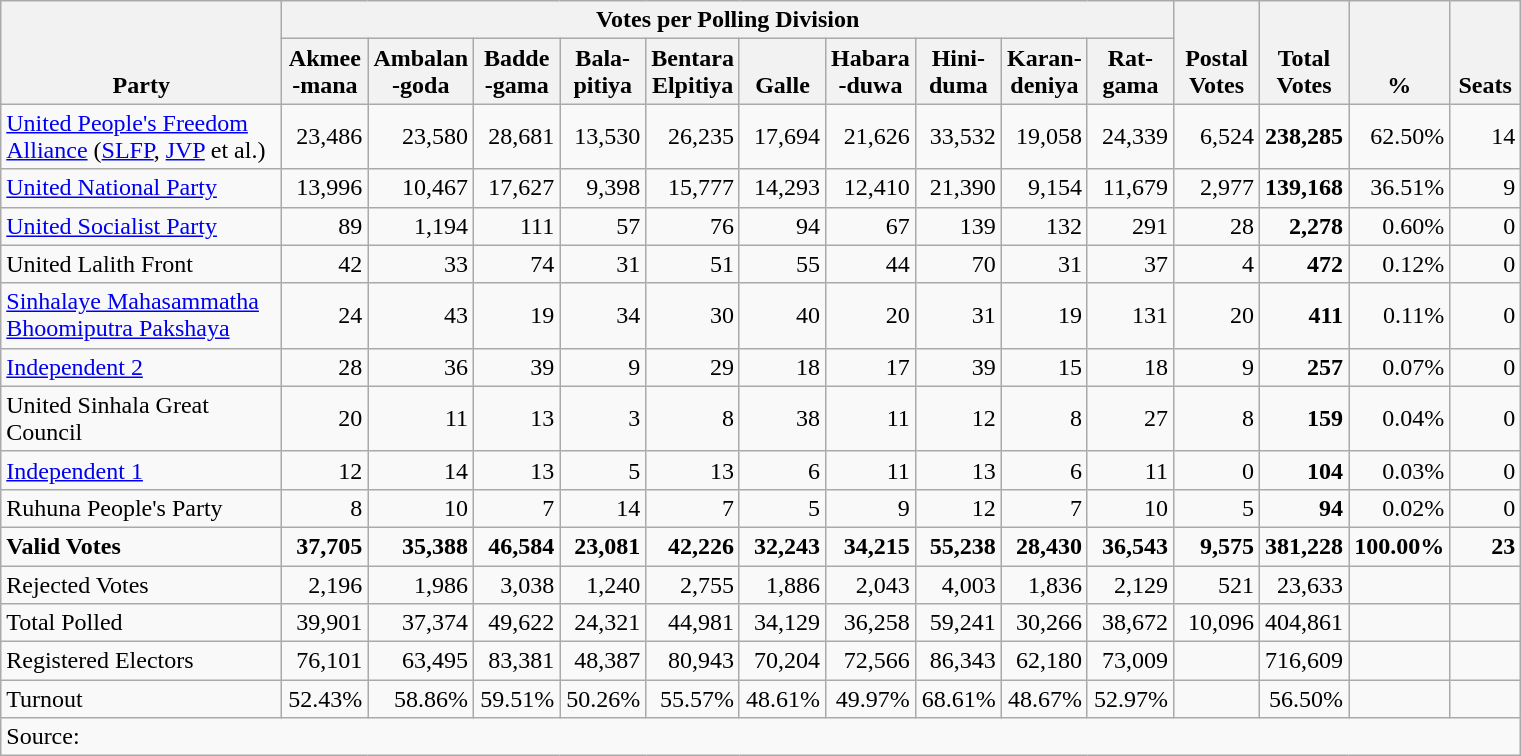<table class="wikitable" border="1" style="text-align:right;">
<tr>
<th rowspan="2" align="left" valign="bottom" width="180">Party</th>
<th colspan="10">Votes per Polling Division</th>
<th rowspan="2" align="center" valign="bottom" width="50">Postal<br>Votes</th>
<th rowspan="2" align="center" valign="bottom" width="50">Total Votes</th>
<th rowspan="2" align="center" valign="bottom" width="50">%</th>
<th rowspan="2" align="center" valign="bottom" width="40">Seats</th>
</tr>
<tr>
<th align="center" valign="bottom" width="50">Akmee<br>-mana</th>
<th align="center" valign="bottom" width="50">Ambalan<br>-goda</th>
<th align="center" valign="bottom" width="50">Badde<br>-gama</th>
<th align="center" valign="bottom" width="50">Bala-<br>pitiya</th>
<th align="center" valign="bottom" width="50">Bentara<br>Elpitiya</th>
<th align="center" valign="bottom" width="50">Galle</th>
<th align="center" valign="bottom" width="50">Habara<br>-duwa</th>
<th align="center" valign="bottom" width="50">Hini-<br>duma</th>
<th align="center" valign="bottom" width="50">Karan-<br>deniya</th>
<th align="center" valign="bottom" width="50">Rat-<br>gama</th>
</tr>
<tr>
<td align="left"><a href='#'>United People's Freedom Alliance</a> (<a href='#'>SLFP</a>, <a href='#'>JVP</a> et al.)</td>
<td>23,486</td>
<td>23,580</td>
<td>28,681</td>
<td>13,530</td>
<td>26,235</td>
<td>17,694</td>
<td>21,626</td>
<td>33,532</td>
<td>19,058</td>
<td>24,339</td>
<td>6,524</td>
<td><strong>238,285</strong></td>
<td>62.50%</td>
<td>14</td>
</tr>
<tr>
<td align="left"><a href='#'>United National Party</a></td>
<td>13,996</td>
<td>10,467</td>
<td>17,627</td>
<td>9,398</td>
<td>15,777</td>
<td>14,293</td>
<td>12,410</td>
<td>21,390</td>
<td>9,154</td>
<td>11,679</td>
<td>2,977</td>
<td><strong>139,168</strong></td>
<td>36.51%</td>
<td>9</td>
</tr>
<tr>
<td align="left"><a href='#'>United Socialist Party</a></td>
<td>89</td>
<td>1,194</td>
<td>111</td>
<td>57</td>
<td>76</td>
<td>94</td>
<td>67</td>
<td>139</td>
<td>132</td>
<td>291</td>
<td>28</td>
<td><strong>2,278</strong></td>
<td>0.60%</td>
<td>0</td>
</tr>
<tr>
<td align="left">United Lalith Front</td>
<td>42</td>
<td>33</td>
<td>74</td>
<td>31</td>
<td>51</td>
<td>55</td>
<td>44</td>
<td>70</td>
<td>31</td>
<td>37</td>
<td>4</td>
<td><strong>472</strong></td>
<td>0.12%</td>
<td>0</td>
</tr>
<tr>
<td align="left"><a href='#'>Sinhalaye Mahasammatha Bhoomiputra Pakshaya</a></td>
<td>24</td>
<td>43</td>
<td>19</td>
<td>34</td>
<td>30</td>
<td>40</td>
<td>20</td>
<td>31</td>
<td>19</td>
<td>131</td>
<td>20</td>
<td><strong>411</strong></td>
<td>0.11%</td>
<td>0</td>
</tr>
<tr>
<td align="left"><a href='#'>Independent 2</a></td>
<td>28</td>
<td>36</td>
<td>39</td>
<td>9</td>
<td>29</td>
<td>18</td>
<td>17</td>
<td>39</td>
<td>15</td>
<td>18</td>
<td>9</td>
<td><strong>257</strong></td>
<td>0.07%</td>
<td>0</td>
</tr>
<tr>
<td align="left">United Sinhala Great Council</td>
<td>20</td>
<td>11</td>
<td>13</td>
<td>3</td>
<td>8</td>
<td>38</td>
<td>11</td>
<td>12</td>
<td>8</td>
<td>27</td>
<td>8</td>
<td><strong>159</strong></td>
<td>0.04%</td>
<td>0</td>
</tr>
<tr>
<td align="left"><a href='#'>Independent 1</a></td>
<td>12</td>
<td>14</td>
<td>13</td>
<td>5</td>
<td>13</td>
<td>6</td>
<td>11</td>
<td>13</td>
<td>6</td>
<td>11</td>
<td>0</td>
<td><strong>104</strong></td>
<td>0.03%</td>
<td>0</td>
</tr>
<tr>
<td align="left">Ruhuna People's Party</td>
<td>8</td>
<td>10</td>
<td>7</td>
<td>14</td>
<td>7</td>
<td>5</td>
<td>9</td>
<td>12</td>
<td>7</td>
<td>10</td>
<td>5</td>
<td><strong>94</strong></td>
<td>0.02%</td>
<td>0</td>
</tr>
<tr>
<td align="left"><strong>Valid Votes</strong></td>
<td><strong>37,705</strong></td>
<td><strong>35,388</strong></td>
<td><strong>46,584</strong></td>
<td><strong>23,081</strong></td>
<td><strong>42,226</strong></td>
<td><strong>32,243</strong></td>
<td><strong>34,215</strong></td>
<td><strong>55,238</strong></td>
<td><strong>28,430</strong></td>
<td><strong>36,543</strong></td>
<td><strong>9,575</strong></td>
<td><strong>381,228</strong></td>
<td><strong>100.00%</strong></td>
<td><strong>23</strong></td>
</tr>
<tr>
<td align="left">Rejected Votes</td>
<td>2,196</td>
<td>1,986</td>
<td>3,038</td>
<td>1,240</td>
<td>2,755</td>
<td>1,886</td>
<td>2,043</td>
<td>4,003</td>
<td>1,836</td>
<td>2,129</td>
<td>521</td>
<td>23,633</td>
<td></td>
<td></td>
</tr>
<tr>
<td align="left">Total Polled</td>
<td>39,901</td>
<td>37,374</td>
<td>49,622</td>
<td>24,321</td>
<td>44,981</td>
<td>34,129</td>
<td>36,258</td>
<td>59,241</td>
<td>30,266</td>
<td>38,672</td>
<td>10,096</td>
<td>404,861</td>
<td></td>
<td></td>
</tr>
<tr>
<td align="left">Registered Electors</td>
<td>76,101</td>
<td>63,495</td>
<td>83,381</td>
<td>48,387</td>
<td>80,943</td>
<td>70,204</td>
<td>72,566</td>
<td>86,343</td>
<td>62,180</td>
<td>73,009</td>
<td></td>
<td>716,609</td>
<td></td>
<td></td>
</tr>
<tr>
<td align="left">Turnout</td>
<td>52.43%</td>
<td>58.86%</td>
<td>59.51%</td>
<td>50.26%</td>
<td>55.57%</td>
<td>48.61%</td>
<td>49.97%</td>
<td>68.61%</td>
<td>48.67%</td>
<td>52.97%</td>
<td></td>
<td>56.50%</td>
<td></td>
<td></td>
</tr>
<tr>
<td colspan="16" align="left">Source:</td>
</tr>
</table>
